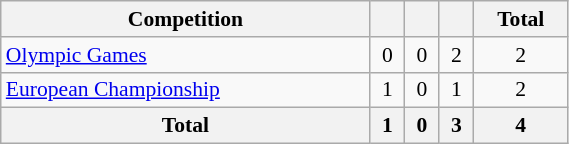<table class="wikitable" width=30% style="font-size:90%; text-align:center;">
<tr>
<th>Competition</th>
<th></th>
<th></th>
<th></th>
<th>Total</th>
</tr>
<tr>
<td align=left><a href='#'>Olympic Games</a></td>
<td>0</td>
<td>0</td>
<td>2</td>
<td>2</td>
</tr>
<tr>
<td align=left><a href='#'>European Championship</a></td>
<td>1</td>
<td>0</td>
<td>1</td>
<td>2</td>
</tr>
<tr>
<th>Total</th>
<th>1</th>
<th>0</th>
<th>3</th>
<th>4</th>
</tr>
</table>
